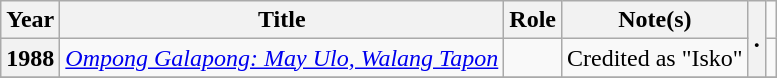<table class="wikitable plainrowheaders sortable">
<tr>
<th scope="col">Year</th>
<th scope="col">Title</th>
<th scope="col" class="unsortable">Role</th>
<th scope="col" class="unsortable">Note(s)</th>
<th rowspan="2" scope="col" class="unsortable">.</th>
</tr>
<tr>
<th scope="row">1988</th>
<td><em><a href='#'>Ompong Galapong: May Ulo, Walang Tapon</a></em></td>
<td></td>
<td>Credited as "Isko"</td>
<td></td>
</tr>
<tr>
</tr>
</table>
